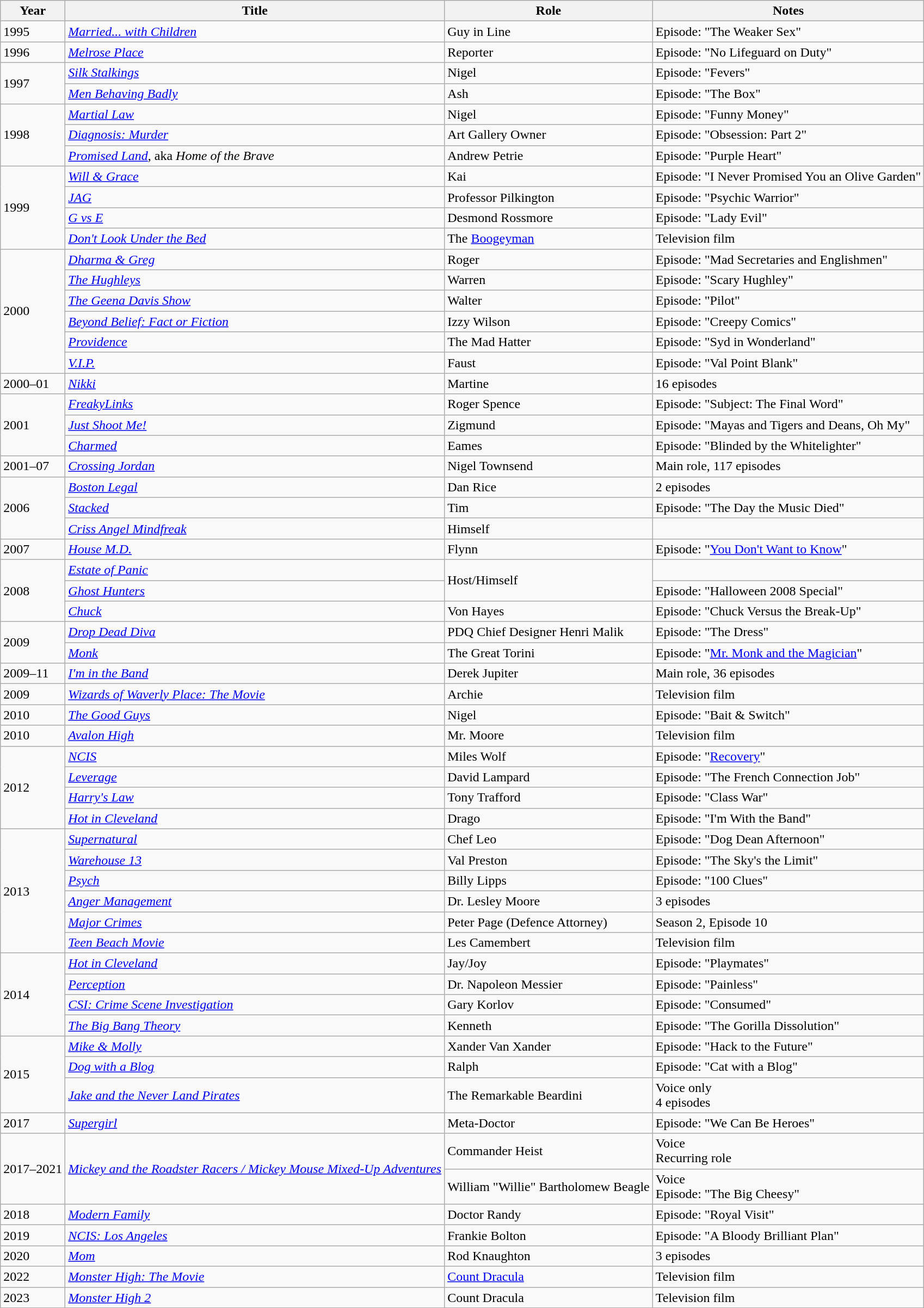<table class="wikitable">
<tr>
<th>Year</th>
<th>Title</th>
<th>Role</th>
<th>Notes</th>
</tr>
<tr>
<td>1995</td>
<td><em><a href='#'>Married... with Children</a></em></td>
<td>Guy in Line</td>
<td>Episode: "The Weaker Sex"</td>
</tr>
<tr>
<td>1996</td>
<td><em><a href='#'>Melrose Place</a></em></td>
<td>Reporter</td>
<td>Episode: "No Lifeguard on Duty"</td>
</tr>
<tr>
<td rowspan=2>1997</td>
<td><em><a href='#'>Silk Stalkings</a></em></td>
<td>Nigel</td>
<td>Episode: "Fevers"</td>
</tr>
<tr>
<td><em><a href='#'>Men Behaving Badly</a></em></td>
<td>Ash</td>
<td>Episode: "The Box"</td>
</tr>
<tr>
<td rowspan=3>1998</td>
<td><em><a href='#'>Martial Law</a></em></td>
<td>Nigel</td>
<td>Episode: "Funny Money"</td>
</tr>
<tr>
<td><em><a href='#'>Diagnosis: Murder</a></em></td>
<td>Art Gallery Owner</td>
<td>Episode: "Obsession: Part 2"</td>
</tr>
<tr>
<td><em><a href='#'>Promised Land</a></em>, aka <em>Home of the Brave</em></td>
<td>Andrew Petrie</td>
<td>Episode: "Purple Heart"</td>
</tr>
<tr>
<td rowspan=4>1999</td>
<td><em><a href='#'>Will & Grace</a></em></td>
<td>Kai</td>
<td>Episode: "I Never Promised You an Olive Garden"</td>
</tr>
<tr>
<td><em><a href='#'>JAG</a></em></td>
<td>Professor Pilkington</td>
<td>Episode: "Psychic Warrior"</td>
</tr>
<tr>
<td><em><a href='#'>G vs E</a></em></td>
<td>Desmond Rossmore</td>
<td>Episode: "Lady Evil"</td>
</tr>
<tr>
<td><em><a href='#'>Don't Look Under the Bed</a></em></td>
<td>The <a href='#'>Boogeyman</a></td>
<td>Television film</td>
</tr>
<tr>
<td rowspan=6>2000</td>
<td><em><a href='#'>Dharma & Greg</a></em></td>
<td>Roger</td>
<td>Episode: "Mad Secretaries and Englishmen"</td>
</tr>
<tr>
<td><em><a href='#'>The Hughleys</a></em></td>
<td>Warren</td>
<td>Episode: "Scary Hughley"</td>
</tr>
<tr>
<td><em><a href='#'>The Geena Davis Show</a></em></td>
<td>Walter</td>
<td>Episode: "Pilot"</td>
</tr>
<tr>
<td><em><a href='#'>Beyond Belief: Fact or Fiction</a></em></td>
<td>Izzy Wilson</td>
<td>Episode: "Creepy Comics"</td>
</tr>
<tr>
<td><em><a href='#'>Providence</a></em></td>
<td>The Mad Hatter</td>
<td>Episode: "Syd in Wonderland"</td>
</tr>
<tr>
<td><em><a href='#'>V.I.P.</a></em></td>
<td>Faust</td>
<td>Episode: "Val Point Blank"</td>
</tr>
<tr>
<td>2000–01</td>
<td><em><a href='#'>Nikki</a></em></td>
<td>Martine</td>
<td>16 episodes</td>
</tr>
<tr>
<td rowspan=3>2001</td>
<td><em><a href='#'>FreakyLinks</a></em></td>
<td>Roger Spence</td>
<td>Episode: "Subject: The Final Word"</td>
</tr>
<tr>
<td><em><a href='#'>Just Shoot Me!</a></em></td>
<td>Zigmund</td>
<td>Episode: "Mayas and Tigers and Deans, Oh My"</td>
</tr>
<tr>
<td><em><a href='#'>Charmed</a></em></td>
<td>Eames</td>
<td>Episode: "Blinded by the Whitelighter"</td>
</tr>
<tr>
<td>2001–07</td>
<td><em><a href='#'>Crossing Jordan</a></em></td>
<td>Nigel Townsend</td>
<td>Main role, 117 episodes</td>
</tr>
<tr>
<td rowspan=3>2006</td>
<td><em><a href='#'>Boston Legal</a></em></td>
<td>Dan Rice</td>
<td>2 episodes</td>
</tr>
<tr>
<td><em><a href='#'>Stacked</a></em></td>
<td>Tim</td>
<td>Episode: "The Day the Music Died"</td>
</tr>
<tr>
<td><em><a href='#'>Criss Angel Mindfreak</a></em></td>
<td>Himself</td>
<td></td>
</tr>
<tr>
<td>2007</td>
<td><em><a href='#'>House M.D.</a></em></td>
<td>Flynn</td>
<td>Episode: "<a href='#'>You Don't Want to Know</a>"</td>
</tr>
<tr>
<td rowspan=3>2008</td>
<td><em><a href='#'>Estate of Panic</a></em></td>
<td rowspan=2>Host/Himself</td>
<td></td>
</tr>
<tr>
<td><em><a href='#'>Ghost Hunters</a></em></td>
<td>Episode: "Halloween 2008 Special"</td>
</tr>
<tr>
<td><em><a href='#'>Chuck</a></em></td>
<td>Von Hayes</td>
<td>Episode: "Chuck Versus the Break-Up"</td>
</tr>
<tr>
<td rowspan=2>2009</td>
<td><em><a href='#'>Drop Dead Diva</a></em></td>
<td>PDQ Chief Designer Henri Malik</td>
<td>Episode: "The Dress"</td>
</tr>
<tr>
<td><em><a href='#'>Monk</a></em></td>
<td>The Great Torini</td>
<td>Episode: "<a href='#'>Mr. Monk and the Magician</a>"</td>
</tr>
<tr>
<td>2009–11</td>
<td><em><a href='#'>I'm in the Band</a></em></td>
<td>Derek Jupiter</td>
<td>Main role, 36 episodes</td>
</tr>
<tr>
<td>2009</td>
<td><em><a href='#'>Wizards of Waverly Place: The Movie</a></em></td>
<td>Archie</td>
<td>Television film</td>
</tr>
<tr>
<td>2010</td>
<td><em><a href='#'>The Good Guys</a></em></td>
<td>Nigel</td>
<td>Episode: "Bait & Switch"</td>
</tr>
<tr>
<td>2010</td>
<td><em><a href='#'>Avalon High</a></em></td>
<td>Mr. Moore</td>
<td>Television film</td>
</tr>
<tr>
<td rowspan=4>2012</td>
<td><em><a href='#'>NCIS</a></em></td>
<td>Miles Wolf</td>
<td>Episode: "<a href='#'>Recovery</a>"</td>
</tr>
<tr>
<td><em><a href='#'>Leverage</a></em></td>
<td>David Lampard</td>
<td>Episode: "The French Connection Job"</td>
</tr>
<tr>
<td><em><a href='#'>Harry's Law</a></em></td>
<td>Tony Trafford</td>
<td>Episode: "Class War"</td>
</tr>
<tr>
<td><em><a href='#'>Hot in Cleveland</a></em></td>
<td>Drago</td>
<td>Episode: "I'm With the Band"</td>
</tr>
<tr>
<td rowspan=6>2013</td>
<td><em><a href='#'>Supernatural</a></em></td>
<td>Chef Leo</td>
<td>Episode: "Dog Dean Afternoon"</td>
</tr>
<tr>
<td><em><a href='#'>Warehouse 13</a></em></td>
<td>Val Preston</td>
<td>Episode: "The Sky's the Limit"</td>
</tr>
<tr>
<td><em><a href='#'>Psych</a></em></td>
<td>Billy Lipps</td>
<td>Episode: "100 Clues"</td>
</tr>
<tr>
<td><em><a href='#'>Anger Management</a></em></td>
<td>Dr. Lesley Moore</td>
<td>3 episodes</td>
</tr>
<tr>
<td><em><a href='#'>Major Crimes</a></em></td>
<td>Peter Page (Defence Attorney)</td>
<td>Season 2, Episode 10</td>
</tr>
<tr>
<td><em><a href='#'>Teen Beach Movie</a></em></td>
<td>Les Camembert</td>
<td>Television film</td>
</tr>
<tr>
<td rowspan=4>2014</td>
<td><em><a href='#'>Hot in Cleveland</a></em></td>
<td>Jay/Joy</td>
<td>Episode: "Playmates"</td>
</tr>
<tr>
<td><em><a href='#'>Perception</a></em></td>
<td>Dr. Napoleon Messier</td>
<td>Episode: "Painless"</td>
</tr>
<tr>
<td><em><a href='#'>CSI: Crime Scene Investigation</a></em></td>
<td>Gary Korlov</td>
<td>Episode: "Consumed"</td>
</tr>
<tr>
<td><em><a href='#'>The Big Bang Theory</a></em></td>
<td>Kenneth</td>
<td>Episode: "The Gorilla Dissolution"</td>
</tr>
<tr>
<td rowspan=3>2015</td>
<td><em><a href='#'>Mike & Molly</a></em></td>
<td>Xander Van Xander</td>
<td>Episode: "Hack to the Future"</td>
</tr>
<tr>
<td><em><a href='#'>Dog with a Blog</a></em></td>
<td>Ralph</td>
<td>Episode: "Cat with a Blog"</td>
</tr>
<tr>
<td><em><a href='#'>Jake and the Never Land Pirates</a></em></td>
<td>The Remarkable Beardini</td>
<td>Voice only<br>4 episodes</td>
</tr>
<tr>
<td>2017</td>
<td><em><a href='#'>Supergirl</a></em></td>
<td>Meta-Doctor</td>
<td>Episode: "We Can Be Heroes"</td>
</tr>
<tr>
<td rowspan="2">2017–2021</td>
<td rowspan=2><em><a href='#'>Mickey and the Roadster Racers / Mickey Mouse Mixed-Up Adventures</a></em></td>
<td>Commander Heist</td>
<td>Voice<br>Recurring role</td>
</tr>
<tr>
<td>William "Willie" Bartholomew Beagle</td>
<td>Voice<br>Episode: "The Big Cheesy"</td>
</tr>
<tr>
<td>2018</td>
<td><em><a href='#'>Modern Family</a></em></td>
<td>Doctor Randy</td>
<td>Episode: "Royal Visit"</td>
</tr>
<tr>
<td>2019</td>
<td><em><a href='#'>NCIS: Los Angeles</a></em></td>
<td>Frankie Bolton</td>
<td>Episode: "A Bloody Brilliant Plan"</td>
</tr>
<tr>
<td>2020</td>
<td><em><a href='#'>Mom</a></em></td>
<td>Rod Knaughton</td>
<td>3 episodes</td>
</tr>
<tr>
<td>2022</td>
<td><em><a href='#'>Monster High: The Movie</a></em></td>
<td><a href='#'>Count Dracula</a></td>
<td>Television film</td>
</tr>
<tr>
<td>2023</td>
<td><em><a href='#'>Monster High 2</a></em></td>
<td>Count Dracula</td>
<td>Television film</td>
</tr>
</table>
